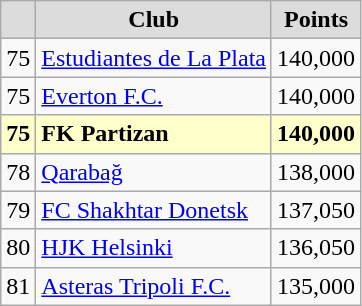<table class="wikitable" style="text-align: center;">
<tr>
<th style="background:#DCDCDC"></th>
<th style="background:#DCDCDC">Club</th>
<th style="background:#DCDCDC">Points</th>
</tr>
<tr>
<td align=left>75</td>
<td align=left> <a href='#'>Estudiantes de La Plata</a></td>
<td align=center>140,000</td>
</tr>
<tr>
<td align=left>75</td>
<td align=left> <a href='#'>Everton F.C.</a></td>
<td align=center>140,000</td>
</tr>
<tr style="background:#ffc;">
<td align=left><strong>75</strong></td>
<td align=left> <strong>FK Partizan</strong></td>
<td align=center><strong>140,000</strong></td>
</tr>
<tr>
<td align=left>78</td>
<td align=left> <a href='#'>Qarabağ</a></td>
<td align=center>138,000</td>
</tr>
<tr>
<td align=left>79</td>
<td align=left> <a href='#'>FC Shakhtar Donetsk</a></td>
<td align=center>137,050</td>
</tr>
<tr>
<td align=left>80</td>
<td align=left> <a href='#'>HJK Helsinki</a></td>
<td align=center>136,050</td>
</tr>
<tr>
<td align=left>81</td>
<td align=left> <a href='#'>Asteras Tripoli F.C.</a></td>
<td align=center>135,000</td>
</tr>
</table>
